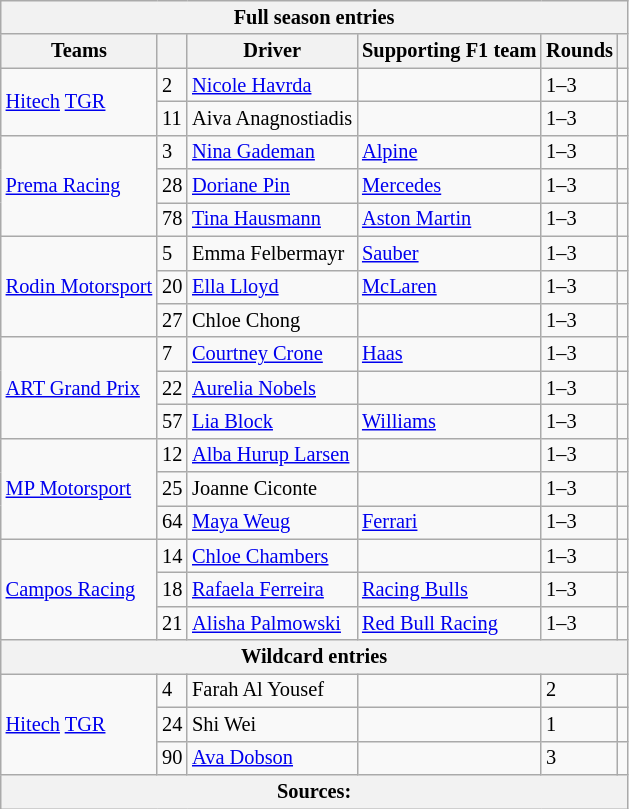<table class="wikitable" style="font-size: 85%;">
<tr>
<th colspan=6 align=center>Full season entries</th>
</tr>
<tr>
<th>Teams</th>
<th></th>
<th>Driver</th>
<th nowrap>Supporting F1 team</th>
<th>Rounds</th>
<th></th>
</tr>
<tr>
<td rowspan="2" nowrap> <a href='#'>Hitech</a> <a href='#'>TGR</a></td>
<td>2</td>
<td> <a href='#'>Nicole Havrda</a></td>
<td></td>
<td>1–3</td>
<td align="center"></td>
</tr>
<tr>
<td>11</td>
<td nowrap> Aiva Anagnostiadis</td>
<td></td>
<td>1–3</td>
<td align="center"></td>
</tr>
<tr>
<td rowspan="3"> <a href='#'>Prema Racing</a></td>
<td>3</td>
<td> <a href='#'>Nina Gademan</a></td>
<td> <a href='#'>Alpine</a></td>
<td>1–3</td>
<td align="center"></td>
</tr>
<tr>
<td>28</td>
<td> <a href='#'>Doriane Pin</a></td>
<td> <a href='#'>Mercedes</a></td>
<td>1–3</td>
<td align="center"></td>
</tr>
<tr>
<td>78</td>
<td> <a href='#'>Tina Hausmann</a></td>
<td> <a href='#'>Aston Martin</a></td>
<td>1–3</td>
<td align="center"></td>
</tr>
<tr>
<td rowspan="3"> <a href='#'>Rodin Motorsport</a></td>
<td>5</td>
<td> Emma Felbermayr</td>
<td> <a href='#'>Sauber</a></td>
<td>1–3</td>
<td align="center"></td>
</tr>
<tr>
<td>20</td>
<td> <a href='#'>Ella Lloyd</a></td>
<td> <a href='#'>McLaren</a></td>
<td>1–3</td>
<td align="center"></td>
</tr>
<tr>
<td>27</td>
<td> Chloe Chong</td>
<td></td>
<td>1–3</td>
<td align="center"></td>
</tr>
<tr>
<td rowspan="3"> <a href='#'>ART Grand Prix</a></td>
<td>7</td>
<td> <a href='#'>Courtney Crone</a></td>
<td> <a href='#'>Haas</a></td>
<td>1–3</td>
<td align="center"></td>
</tr>
<tr>
<td>22</td>
<td> <a href='#'>Aurelia Nobels</a></td>
<td></td>
<td>1–3</td>
<td align="center"></td>
</tr>
<tr>
<td>57</td>
<td> <a href='#'>Lia Block</a></td>
<td> <a href='#'>Williams</a></td>
<td>1–3</td>
<td align="center"></td>
</tr>
<tr>
<td rowspan="3"> <a href='#'>MP Motorsport</a></td>
<td>12</td>
<td> <a href='#'>Alba Hurup Larsen</a></td>
<td></td>
<td>1–3</td>
<td align="center"></td>
</tr>
<tr>
<td>25</td>
<td> Joanne Ciconte</td>
<td></td>
<td>1–3</td>
<td align="center"></td>
</tr>
<tr>
<td>64</td>
<td> <a href='#'>Maya Weug</a></td>
<td> <a href='#'>Ferrari</a></td>
<td>1–3</td>
<td align="center"></td>
</tr>
<tr>
<td rowspan="3"> <a href='#'>Campos Racing</a></td>
<td>14</td>
<td> <a href='#'>Chloe Chambers</a></td>
<td> </td>
<td>1–3</td>
<td align="center"></td>
</tr>
<tr>
<td>18</td>
<td> <a href='#'>Rafaela Ferreira</a></td>
<td> <a href='#'>Racing Bulls</a></td>
<td>1–3</td>
<td align="center"></td>
</tr>
<tr>
<td>21</td>
<td> <a href='#'>Alisha Palmowski</a></td>
<td nowrap> <a href='#'>Red Bull Racing</a></td>
<td>1–3</td>
<td align="center"></td>
</tr>
<tr>
<th colspan="6">Wildcard entries</th>
</tr>
<tr>
<td rowspan="3"> <a href='#'>Hitech</a> <a href='#'>TGR</a></td>
<td>4</td>
<td> Farah Al Yousef</td>
<td></td>
<td>2</td>
<td align="center"></td>
</tr>
<tr>
<td>24</td>
<td> Shi Wei</td>
<td></td>
<td>1</td>
<td align="center"></td>
</tr>
<tr>
<td>90</td>
<td> <a href='#'>Ava Dobson</a></td>
<td></td>
<td>3</td>
<td align="center"></td>
</tr>
<tr>
<th colspan="6">Sources:</th>
</tr>
</table>
